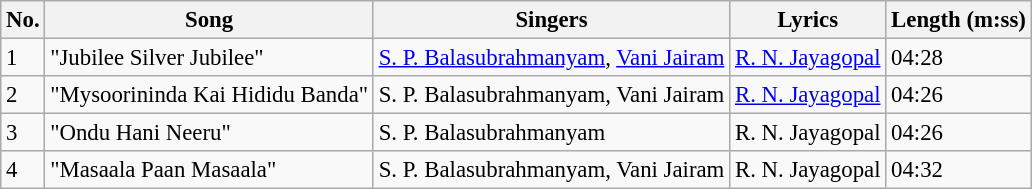<table class="wikitable" style="font-size:95%;">
<tr>
<th>No.</th>
<th>Song</th>
<th>Singers</th>
<th>Lyrics</th>
<th>Length (m:ss)</th>
</tr>
<tr>
<td>1</td>
<td>"Jubilee Silver Jubilee"</td>
<td><a href='#'>S. P. Balasubrahmanyam</a>, <a href='#'>Vani Jairam</a></td>
<td><a href='#'>R. N. Jayagopal</a></td>
<td>04:28</td>
</tr>
<tr>
<td>2</td>
<td>"Mysoorininda Kai Hididu Banda"</td>
<td>S. P. Balasubrahmanyam, Vani Jairam</td>
<td><a href='#'>R. N. Jayagopal</a></td>
<td>04:26</td>
</tr>
<tr>
<td>3</td>
<td>"Ondu Hani Neeru"</td>
<td>S. P. Balasubrahmanyam</td>
<td>R. N. Jayagopal</td>
<td>04:26</td>
</tr>
<tr>
<td>4</td>
<td>"Masaala Paan Masaala"</td>
<td>S. P. Balasubrahmanyam, Vani Jairam</td>
<td>R. N. Jayagopal</td>
<td>04:32</td>
</tr>
</table>
